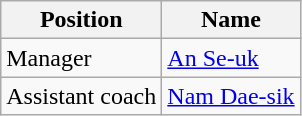<table class="wikitable">
<tr>
<th>Position</th>
<th>Name</th>
</tr>
<tr>
<td>Manager</td>
<td> <a href='#'>An Se-uk</a></td>
</tr>
<tr>
<td>Assistant coach</td>
<td> <a href='#'>Nam Dae-sik</a></td>
</tr>
</table>
